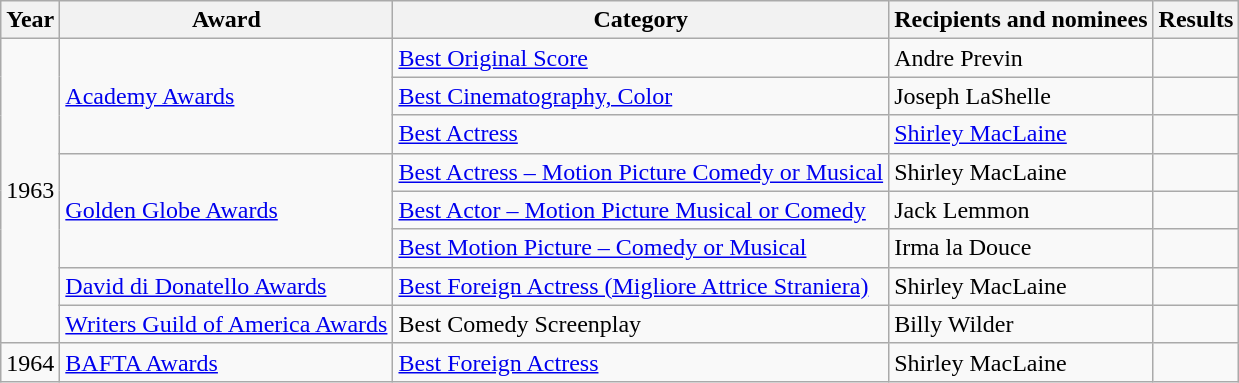<table class="wikitable">
<tr>
<th>Year</th>
<th>Award</th>
<th>Category</th>
<th>Recipients and nominees</th>
<th>Results</th>
</tr>
<tr>
<td rowspan=8>1963</td>
<td rowspan=3><a href='#'>Academy Awards</a></td>
<td><a href='#'>Best Original Score</a></td>
<td>Andre Previn</td>
<td></td>
</tr>
<tr>
<td><a href='#'>Best Cinematography, Color</a></td>
<td>Joseph LaShelle</td>
<td></td>
</tr>
<tr>
<td><a href='#'>Best Actress</a></td>
<td><a href='#'>Shirley MacLaine</a></td>
<td></td>
</tr>
<tr>
<td rowspan=3><a href='#'>Golden Globe Awards</a></td>
<td><a href='#'>Best Actress – Motion Picture Comedy or Musical</a></td>
<td>Shirley MacLaine</td>
<td></td>
</tr>
<tr>
<td><a href='#'>Best Actor – Motion Picture Musical or Comedy</a></td>
<td>Jack Lemmon</td>
<td></td>
</tr>
<tr>
<td><a href='#'>Best Motion Picture – Comedy or Musical</a></td>
<td>Irma la Douce</td>
<td></td>
</tr>
<tr>
<td><a href='#'>David di Donatello Awards</a></td>
<td><a href='#'>Best Foreign Actress (Migliore Attrice Straniera)</a></td>
<td>Shirley MacLaine</td>
<td></td>
</tr>
<tr>
<td><a href='#'>Writers Guild of America Awards</a></td>
<td>Best Comedy Screenplay</td>
<td>Billy Wilder</td>
<td></td>
</tr>
<tr>
<td>1964</td>
<td><a href='#'>BAFTA Awards</a></td>
<td><a href='#'>Best Foreign Actress</a></td>
<td>Shirley MacLaine</td>
<td></td>
</tr>
</table>
